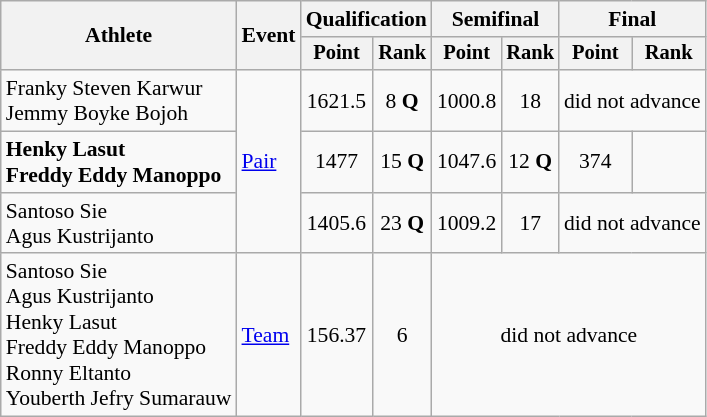<table class=wikitable style=font-size:90%;text-align:center>
<tr>
<th rowspan="2">Athlete</th>
<th rowspan="2">Event</th>
<th colspan=2>Qualification</th>
<th colspan=2>Semifinal</th>
<th colspan=2>Final</th>
</tr>
<tr style="font-size:95%">
<th>Point</th>
<th>Rank</th>
<th>Point</th>
<th>Rank</th>
<th>Point</th>
<th>Rank</th>
</tr>
<tr>
<td align=left>Franky Steven Karwur<br>Jemmy Boyke Bojoh</td>
<td align=left rowspan=3><a href='#'>Pair</a></td>
<td>1621.5</td>
<td>8 <strong>Q</strong></td>
<td>1000.8</td>
<td>18</td>
<td colspan=2>did not advance</td>
</tr>
<tr>
<td align=left><strong>Henky Lasut<br>Freddy Eddy Manoppo</strong></td>
<td>1477</td>
<td>15 <strong>Q</strong></td>
<td>1047.6</td>
<td>12 <strong>Q</strong></td>
<td>374</td>
<td></td>
</tr>
<tr>
<td align=left>Santoso Sie<br>Agus Kustrijanto</td>
<td>1405.6</td>
<td>23 <strong>Q</strong></td>
<td>1009.2</td>
<td>17</td>
<td colspan=2>did not advance</td>
</tr>
<tr>
<td align=left>Santoso Sie<br>Agus Kustrijanto<br>Henky Lasut<br>Freddy Eddy Manoppo<br>Ronny Eltanto<br>Youberth Jefry Sumarauw</td>
<td align=left rowspan=3><a href='#'>Team</a></td>
<td>156.37</td>
<td>6</td>
<td colspan=4>did not advance</td>
</tr>
</table>
